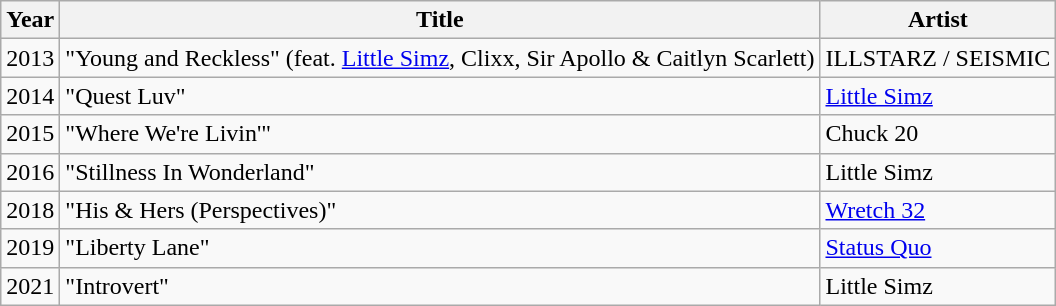<table class="wikitable">
<tr>
<th>Year</th>
<th>Title</th>
<th>Artist</th>
</tr>
<tr>
<td>2013</td>
<td>"Young and Reckless" (feat. <a href='#'>Little Simz</a>, Clixx, Sir Apollo & Caitlyn Scarlett)</td>
<td>ILLSTARZ / SEISMIC</td>
</tr>
<tr>
<td>2014</td>
<td>"Quest Luv"</td>
<td><a href='#'>Little Simz</a></td>
</tr>
<tr>
<td>2015</td>
<td>"Where We're Livin'"</td>
<td>Chuck 20</td>
</tr>
<tr>
<td>2016</td>
<td>"Stillness In Wonderland"</td>
<td>Little Simz</td>
</tr>
<tr>
<td>2018</td>
<td>"His & Hers (Perspectives)"</td>
<td><a href='#'>Wretch 32</a></td>
</tr>
<tr>
<td>2019</td>
<td>"Liberty Lane"</td>
<td><a href='#'>Status Quo</a></td>
</tr>
<tr>
<td>2021</td>
<td>"Introvert"</td>
<td>Little Simz</td>
</tr>
</table>
